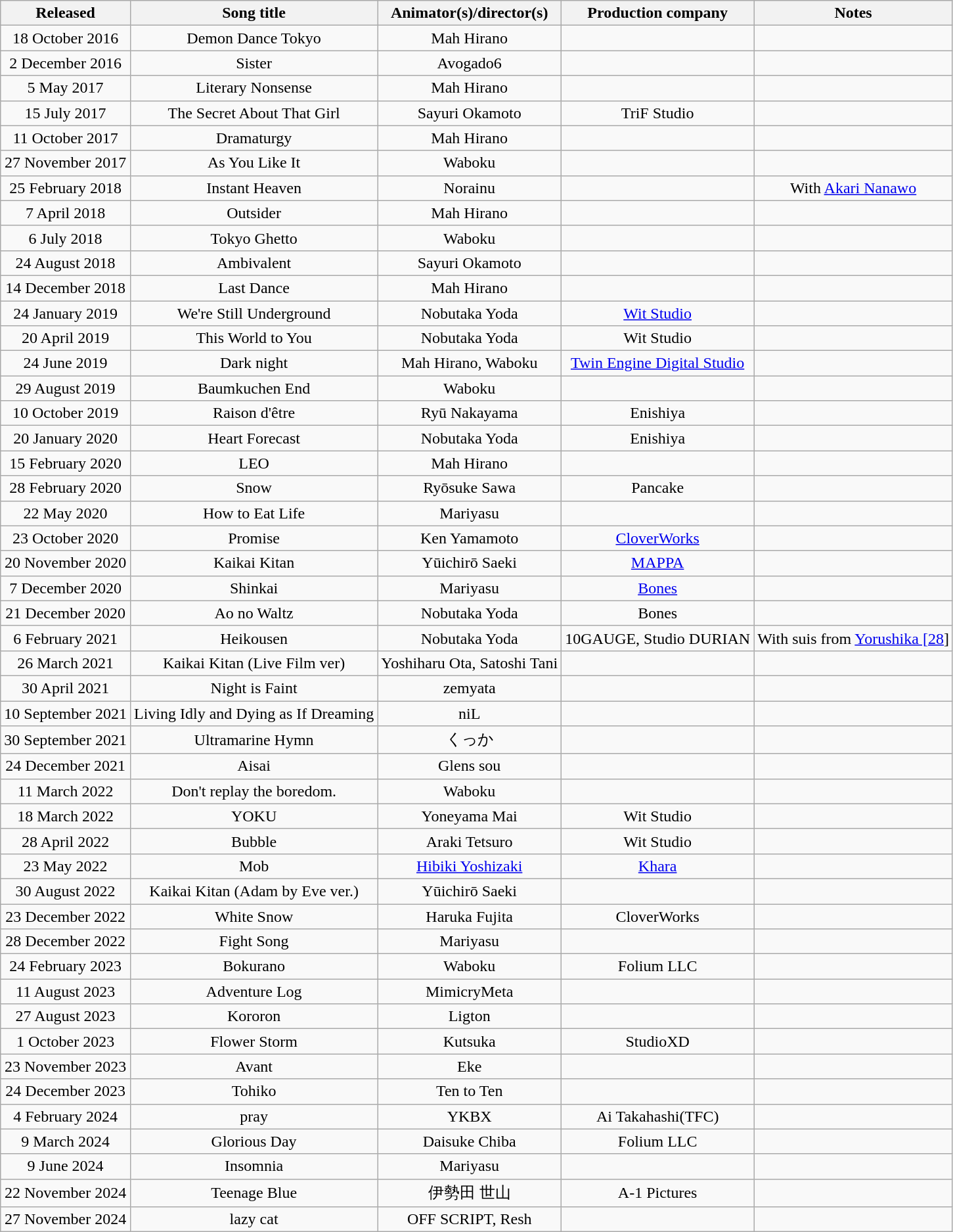<table class="wikitable sortable" style="text-align:center; margin=auto;">
<tr>
<th scope="col" class="unsortable">Released</th>
<th scope="col" class="unsortable">Song title</th>
<th scope="col" class="unsortable">Animator(s)/director(s)</th>
<th scope="col" class="unsortable">Production company</th>
<th scope="col" class="unsortable">Notes</th>
</tr>
<tr>
<td>18 October 2016</td>
<td>Demon Dance Tokyo</td>
<td>Mah Hirano</td>
<td></td>
<td></td>
</tr>
<tr>
<td>2 December 2016</td>
<td>Sister</td>
<td>Avogado6</td>
<td></td>
<td></td>
</tr>
<tr>
<td>5 May 2017</td>
<td>Literary Nonsense</td>
<td>Mah Hirano</td>
<td></td>
<td></td>
</tr>
<tr>
<td>15 July 2017</td>
<td>The Secret About That Girl</td>
<td>Sayuri Okamoto</td>
<td>TriF Studio</td>
<td></td>
</tr>
<tr>
<td>11 October 2017</td>
<td>Dramaturgy</td>
<td>Mah Hirano</td>
<td></td>
<td></td>
</tr>
<tr>
<td>27 November 2017</td>
<td>As You Like It</td>
<td>Waboku</td>
<td></td>
<td></td>
</tr>
<tr>
<td>25 February 2018</td>
<td>Instant Heaven</td>
<td>Norainu</td>
<td></td>
<td>With <a href='#'>Akari Nanawo</a></td>
</tr>
<tr>
<td>7 April 2018</td>
<td>Outsider</td>
<td>Mah Hirano</td>
<td></td>
<td></td>
</tr>
<tr>
<td>6 July 2018</td>
<td>Tokyo Ghetto</td>
<td>Waboku</td>
<td></td>
<td></td>
</tr>
<tr>
<td>24 August 2018</td>
<td>Ambivalent</td>
<td>Sayuri Okamoto</td>
<td></td>
<td></td>
</tr>
<tr>
<td>14 December 2018</td>
<td>Last Dance</td>
<td>Mah Hirano</td>
<td></td>
<td></td>
</tr>
<tr>
<td>24 January 2019</td>
<td>We're Still Underground</td>
<td>Nobutaka Yoda</td>
<td><a href='#'>Wit Studio</a></td>
<td></td>
</tr>
<tr>
<td>20 April 2019</td>
<td>This World to You</td>
<td>Nobutaka Yoda</td>
<td>Wit Studio</td>
<td></td>
</tr>
<tr>
<td>24 June 2019</td>
<td>Dark night</td>
<td>Mah Hirano, Waboku</td>
<td><a href='#'>Twin Engine Digital Studio</a></td>
<td></td>
</tr>
<tr>
<td>29 August 2019</td>
<td>Baumkuchen End</td>
<td>Waboku</td>
<td></td>
<td></td>
</tr>
<tr>
<td>10 October 2019</td>
<td>Raison d'être</td>
<td>Ryū Nakayama</td>
<td>Enishiya</td>
<td></td>
</tr>
<tr>
<td>20 January 2020</td>
<td>Heart Forecast</td>
<td>Nobutaka Yoda</td>
<td>Enishiya</td>
<td></td>
</tr>
<tr>
<td>15 February 2020</td>
<td>LEO</td>
<td>Mah Hirano</td>
<td></td>
<td></td>
</tr>
<tr>
<td>28 February 2020</td>
<td>Snow</td>
<td>Ryōsuke Sawa</td>
<td>Pancake</td>
<td></td>
</tr>
<tr>
<td>22 May 2020</td>
<td>How to Eat Life</td>
<td>Mariyasu</td>
<td></td>
<td></td>
</tr>
<tr>
<td>23 October 2020</td>
<td>Promise</td>
<td>Ken Yamamoto</td>
<td><a href='#'>CloverWorks</a></td>
<td></td>
</tr>
<tr>
<td>20 November 2020</td>
<td>Kaikai Kitan</td>
<td>Yūichirō Saeki</td>
<td><a href='#'>MAPPA</a></td>
<td></td>
</tr>
<tr>
<td>7 December 2020</td>
<td>Shinkai</td>
<td>Mariyasu</td>
<td><a href='#'>Bones</a></td>
<td></td>
</tr>
<tr>
<td>21 December 2020</td>
<td>Ao no Waltz</td>
<td>Nobutaka Yoda</td>
<td>Bones</td>
<td></td>
</tr>
<tr>
<td>6 February 2021</td>
<td>Heikousen</td>
<td>Nobutaka Yoda</td>
<td>10GAUGE, Studio DURIAN</td>
<td>With suis from <a href='#'>Yorushika [28</a>]</td>
</tr>
<tr>
<td>26 March 2021</td>
<td>Kaikai Kitan (Live Film ver)</td>
<td>Yoshiharu Ota, Satoshi Tani</td>
<td></td>
<td></td>
</tr>
<tr>
<td>30 April 2021</td>
<td>Night is Faint</td>
<td>zemyata</td>
<td></td>
<td></td>
</tr>
<tr>
<td>10 September 2021</td>
<td>Living Idly and Dying as If Dreaming</td>
<td>niL</td>
<td></td>
<td></td>
</tr>
<tr>
<td>30 September 2021</td>
<td>Ultramarine Hymn</td>
<td>くっか</td>
<td></td>
<td></td>
</tr>
<tr>
<td>24 December 2021</td>
<td>Aisai</td>
<td>Glens sou</td>
<td></td>
<td></td>
</tr>
<tr>
<td>11 March 2022</td>
<td>Don't replay the boredom.</td>
<td>Waboku</td>
<td></td>
<td></td>
</tr>
<tr>
<td>18 March 2022</td>
<td>YOKU</td>
<td>Yoneyama Mai</td>
<td>Wit Studio</td>
<td></td>
</tr>
<tr>
<td>28 April 2022</td>
<td>Bubble</td>
<td>Araki Tetsuro</td>
<td>Wit Studio</td>
<td></td>
</tr>
<tr>
<td>23 May 2022</td>
<td>Mob</td>
<td><a href='#'>Hibiki Yoshizaki</a></td>
<td><a href='#'>Khara</a></td>
<td></td>
</tr>
<tr>
<td>30 August 2022</td>
<td>Kaikai Kitan (Adam by Eve ver.)</td>
<td>Yūichirō Saeki</td>
<td></td>
<td></td>
</tr>
<tr>
<td>23 December 2022</td>
<td>White Snow</td>
<td>Haruka Fujita</td>
<td>CloverWorks</td>
<td></td>
</tr>
<tr>
<td>28 December 2022</td>
<td>Fight Song</td>
<td>Mariyasu</td>
<td></td>
<td></td>
</tr>
<tr>
<td>24 February 2023</td>
<td>Bokurano</td>
<td>Waboku</td>
<td>Folium LLC</td>
<td></td>
</tr>
<tr>
<td>11 August 2023</td>
<td>Adventure Log</td>
<td>MimicryMeta</td>
<td></td>
<td></td>
</tr>
<tr>
<td>27 August 2023</td>
<td>Kororon</td>
<td>Ligton</td>
<td></td>
<td></td>
</tr>
<tr>
<td>1 October 2023</td>
<td>Flower Storm</td>
<td>Kutsuka</td>
<td>StudioXD</td>
<td></td>
</tr>
<tr>
<td>23 November 2023</td>
<td>Avant</td>
<td>Eke</td>
<td></td>
<td></td>
</tr>
<tr>
<td>24 December 2023</td>
<td>Tohiko</td>
<td>Ten to Ten</td>
<td></td>
<td></td>
</tr>
<tr>
<td>4 February 2024</td>
<td>pray</td>
<td>YKBX</td>
<td>Ai Takahashi(TFC)</td>
<td></td>
</tr>
<tr>
<td>9 March 2024</td>
<td>Glorious Day</td>
<td>Daisuke Chiba</td>
<td>Folium LLC</td>
<td></td>
</tr>
<tr>
<td>9 June 2024</td>
<td>Insomnia</td>
<td>Mariyasu</td>
<td></td>
<td></td>
</tr>
<tr>
<td>22 November 2024</td>
<td>Teenage Blue</td>
<td>伊勢田 世山</td>
<td>A-1 Pictures</td>
<td></td>
</tr>
<tr>
<td>27 November 2024</td>
<td>lazy cat</td>
<td>OFF SCRIPT, Resh</td>
<td></td>
<td></td>
</tr>
</table>
